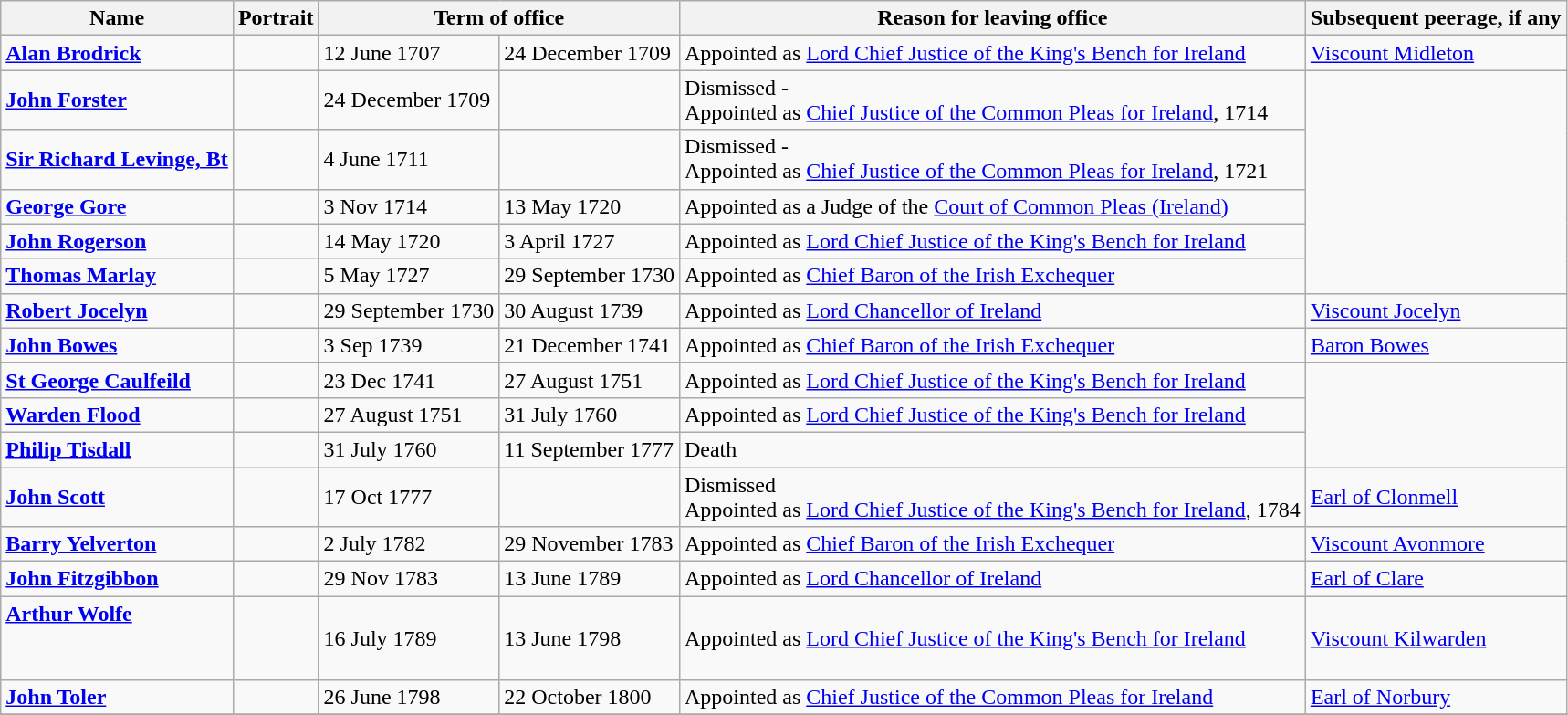<table class="wikitable">
<tr>
<th>Name</th>
<th>Portrait</th>
<th colspan=2>Term of office</th>
<th>Reason for leaving office</th>
<th>Subsequent peerage, if any</th>
</tr>
<tr>
<td><strong><a href='#'>Alan Brodrick</a></strong><br></td>
<td></td>
<td>12 June 1707</td>
<td>24 December 1709<br></td>
<td>Appointed as <a href='#'>Lord Chief Justice of the King's Bench for Ireland</a></td>
<td><a href='#'>Viscount Midleton</a></td>
</tr>
<tr>
<td><strong><a href='#'>John Forster</a></strong><br></td>
<td></td>
<td>24 December 1709</td>
<td></td>
<td>Dismissed - <br>Appointed as <a href='#'>Chief Justice of the Common Pleas for Ireland</a>, 1714</td>
</tr>
<tr>
<td><strong><a href='#'>Sir Richard Levinge, Bt</a></strong><br></td>
<td></td>
<td>4 June 1711</td>
<td></td>
<td>Dismissed - <br>Appointed as <a href='#'>Chief Justice of the Common Pleas for Ireland</a>, 1721</td>
</tr>
<tr>
<td><strong><a href='#'>George Gore</a></strong><br></td>
<td></td>
<td>3 Nov 1714</td>
<td>13 May 1720<br></td>
<td>Appointed as a Judge of the <a href='#'>Court of Common Pleas (Ireland)</a></td>
</tr>
<tr>
<td><strong><a href='#'>John Rogerson</a></strong><br></td>
<td></td>
<td>14 May 1720</td>
<td>3 April 1727<br></td>
<td>Appointed as <a href='#'>Lord Chief Justice of the King's Bench for Ireland</a></td>
</tr>
<tr>
<td><strong><a href='#'>Thomas Marlay</a></strong><br></td>
<td></td>
<td>5 May 1727</td>
<td>29 September 1730<br></td>
<td>Appointed as <a href='#'>Chief Baron of the Irish Exchequer</a></td>
</tr>
<tr>
<td><strong><a href='#'>Robert Jocelyn</a></strong><br></td>
<td></td>
<td>29 September 1730</td>
<td>30 August 1739<br></td>
<td>Appointed as <a href='#'>Lord Chancellor of Ireland</a></td>
<td><a href='#'>Viscount Jocelyn</a></td>
</tr>
<tr>
<td><strong><a href='#'>John Bowes</a></strong><br></td>
<td></td>
<td>3 Sep 1739</td>
<td>21 December 1741<br></td>
<td>Appointed as <a href='#'>Chief Baron of the Irish Exchequer</a></td>
<td><a href='#'>Baron Bowes</a></td>
</tr>
<tr>
<td><strong><a href='#'>St George Caulfeild</a></strong><br></td>
<td></td>
<td>23 Dec 1741 </td>
<td>27 August 1751<br></td>
<td>Appointed as <a href='#'>Lord Chief Justice of the King's Bench for Ireland</a></td>
</tr>
<tr>
<td><strong><a href='#'>Warden Flood</a></strong><br></td>
<td></td>
<td>27 August 1751</td>
<td>31 July 1760<br></td>
<td>Appointed as <a href='#'>Lord Chief Justice of the King's Bench for Ireland</a></td>
</tr>
<tr>
<td><strong><a href='#'>Philip Tisdall</a></strong><br></td>
<td></td>
<td>31 July 1760</td>
<td>11 September 1777</td>
<td>Death</td>
</tr>
<tr>
<td><strong><a href='#'>John Scott</a></strong><br></td>
<td></td>
<td>17 Oct 1777</td>
<td></td>
<td>Dismissed <br>Appointed as <a href='#'>Lord Chief Justice of the King's Bench for Ireland</a>, 1784</td>
<td><a href='#'>Earl of Clonmell</a></td>
</tr>
<tr>
<td><strong><a href='#'>Barry Yelverton</a></strong><br></td>
<td></td>
<td>2 July 1782</td>
<td>29 November 1783<br></td>
<td>Appointed as <a href='#'>Chief Baron of the Irish Exchequer</a></td>
<td><a href='#'>Viscount Avonmore</a></td>
</tr>
<tr>
<td><strong><a href='#'>John Fitzgibbon</a></strong><br></td>
<td></td>
<td>29 Nov 1783</td>
<td>13 June 1789<br></td>
<td>Appointed as <a href='#'>Lord Chancellor of Ireland</a></td>
<td><a href='#'>Earl of Clare</a></td>
</tr>
<tr>
<td><strong><a href='#'>Arthur Wolfe</a></strong><br><br><br></td>
<td></td>
<td>16 July 1789</td>
<td>13 June 1798<br></td>
<td>Appointed as <a href='#'>Lord Chief Justice of the King's Bench for Ireland</a></td>
<td><a href='#'>Viscount Kilwarden</a></td>
</tr>
<tr>
<td><strong><a href='#'>John Toler</a></strong><br></td>
<td></td>
<td>26 June 1798</td>
<td>22 October 1800<br></td>
<td>Appointed as <a href='#'>Chief Justice of the Common Pleas for Ireland</a></td>
<td><a href='#'>Earl of Norbury</a></td>
</tr>
<tr>
</tr>
</table>
